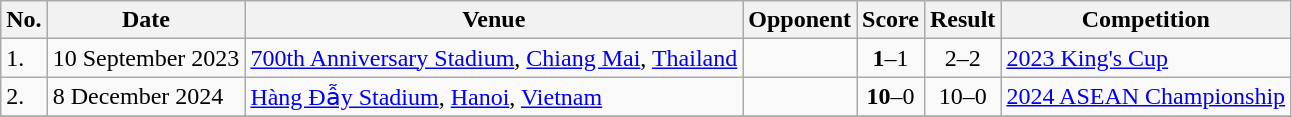<table class="wikitable">
<tr>
<th>No.</th>
<th>Date</th>
<th>Venue</th>
<th>Opponent</th>
<th>Score</th>
<th>Result</th>
<th>Competition</th>
</tr>
<tr>
<td>1.</td>
<td>10 September 2023</td>
<td><a href='#'>700th Anniversary Stadium</a>, <a href='#'>Chiang Mai</a>, <a href='#'>Thailand</a></td>
<td></td>
<td align=center><strong>1</strong>–1</td>
<td align=center>2–2<br></td>
<td><a href='#'>2023 King's Cup</a></td>
</tr>
<tr>
<td>2.</td>
<td>8 December 2024</td>
<td><a href='#'>Hàng Đẫy Stadium</a>, <a href='#'>Hanoi</a>, <a href='#'>Vietnam</a></td>
<td></td>
<td align="center"><strong>10</strong>–0</td>
<td align="center">10–0</td>
<td><a href='#'>2024 ASEAN Championship</a></td>
</tr>
<tr>
</tr>
</table>
